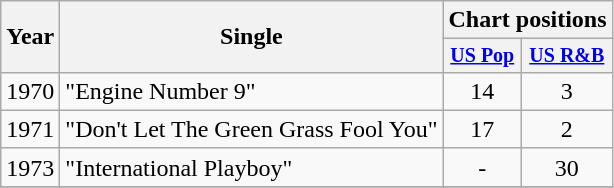<table class="wikitable" style="text-align:center;">
<tr>
<th rowspan="2">Year</th>
<th rowspan="2">Single</th>
<th colspan="2">Chart positions</th>
</tr>
<tr style="font-size:smaller;">
<th><a href='#'>US Pop</a></th>
<th><a href='#'>US R&B</a></th>
</tr>
<tr>
<td rowspan="1">1970</td>
<td align="left">"Engine Number 9"</td>
<td>14</td>
<td>3</td>
</tr>
<tr>
<td rowspan="1">1971</td>
<td align="left">"Don't Let The Green Grass Fool You"</td>
<td>17</td>
<td>2</td>
</tr>
<tr>
<td rowspan="1">1973</td>
<td align="left">"International Playboy"</td>
<td>-</td>
<td>30</td>
</tr>
<tr>
</tr>
</table>
